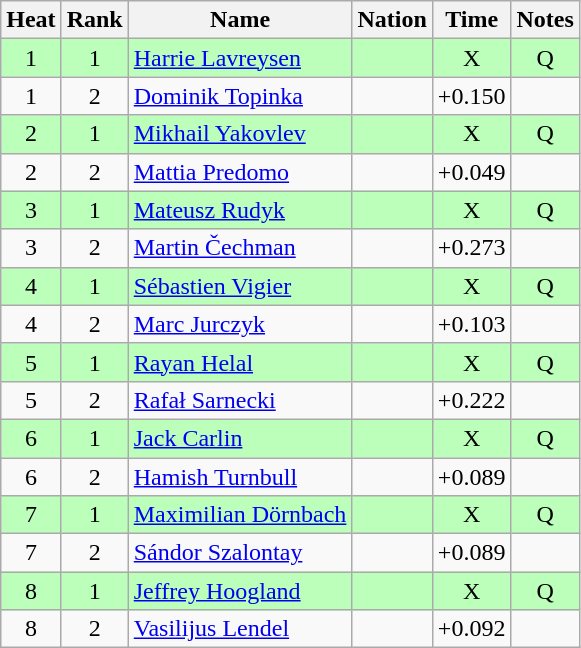<table class="wikitable sortable" style="text-align:center">
<tr>
<th>Heat</th>
<th>Rank</th>
<th>Name</th>
<th>Nation</th>
<th>Time</th>
<th>Notes</th>
</tr>
<tr bgcolor=bbffbb>
<td>1</td>
<td>1</td>
<td align=left><a href='#'>Harrie Lavreysen</a></td>
<td align=left></td>
<td>X</td>
<td>Q</td>
</tr>
<tr>
<td>1</td>
<td>2</td>
<td align=left><a href='#'>Dominik Topinka</a></td>
<td align=left></td>
<td>+0.150</td>
<td></td>
</tr>
<tr bgcolor=bbffbb>
<td>2</td>
<td>1</td>
<td align=left><a href='#'>Mikhail Yakovlev</a></td>
<td align=left></td>
<td>X</td>
<td>Q</td>
</tr>
<tr>
<td>2</td>
<td>2</td>
<td align=left><a href='#'>Mattia Predomo</a></td>
<td align=left></td>
<td>+0.049</td>
<td></td>
</tr>
<tr bgcolor=bbffbb>
<td>3</td>
<td>1</td>
<td align=left><a href='#'>Mateusz Rudyk</a></td>
<td align=left></td>
<td>X</td>
<td>Q</td>
</tr>
<tr>
<td>3</td>
<td>2</td>
<td align=left><a href='#'>Martin Čechman</a></td>
<td align=left></td>
<td>+0.273</td>
<td></td>
</tr>
<tr bgcolor=bbffbb>
<td>4</td>
<td>1</td>
<td align=left><a href='#'>Sébastien Vigier</a></td>
<td align=left></td>
<td>X</td>
<td>Q</td>
</tr>
<tr>
<td>4</td>
<td>2</td>
<td align=left><a href='#'>Marc Jurczyk</a></td>
<td align=left></td>
<td>+0.103</td>
<td></td>
</tr>
<tr bgcolor=bbffbb>
<td>5</td>
<td>1</td>
<td align=left><a href='#'>Rayan Helal</a></td>
<td align=left></td>
<td>X</td>
<td>Q</td>
</tr>
<tr>
<td>5</td>
<td>2</td>
<td align=left><a href='#'>Rafał Sarnecki</a></td>
<td align=left></td>
<td>+0.222</td>
<td></td>
</tr>
<tr bgcolor=bbffbb>
<td>6</td>
<td>1</td>
<td align=left><a href='#'>Jack Carlin</a></td>
<td align=left></td>
<td>X</td>
<td>Q</td>
</tr>
<tr>
<td>6</td>
<td>2</td>
<td align=left><a href='#'>Hamish Turnbull</a></td>
<td align=left></td>
<td>+0.089</td>
<td></td>
</tr>
<tr bgcolor=bbffbb>
<td>7</td>
<td>1</td>
<td align=left><a href='#'>Maximilian Dörnbach</a></td>
<td align=left></td>
<td>X</td>
<td>Q</td>
</tr>
<tr>
<td>7</td>
<td>2</td>
<td align=left><a href='#'>Sándor Szalontay</a></td>
<td align=left></td>
<td>+0.089</td>
<td></td>
</tr>
<tr bgcolor=bbffbb>
<td>8</td>
<td>1</td>
<td align=left><a href='#'>Jeffrey Hoogland</a></td>
<td align=left></td>
<td>X</td>
<td>Q</td>
</tr>
<tr>
<td>8</td>
<td>2</td>
<td align=left><a href='#'>Vasilijus Lendel</a></td>
<td align=left></td>
<td>+0.092</td>
<td></td>
</tr>
</table>
